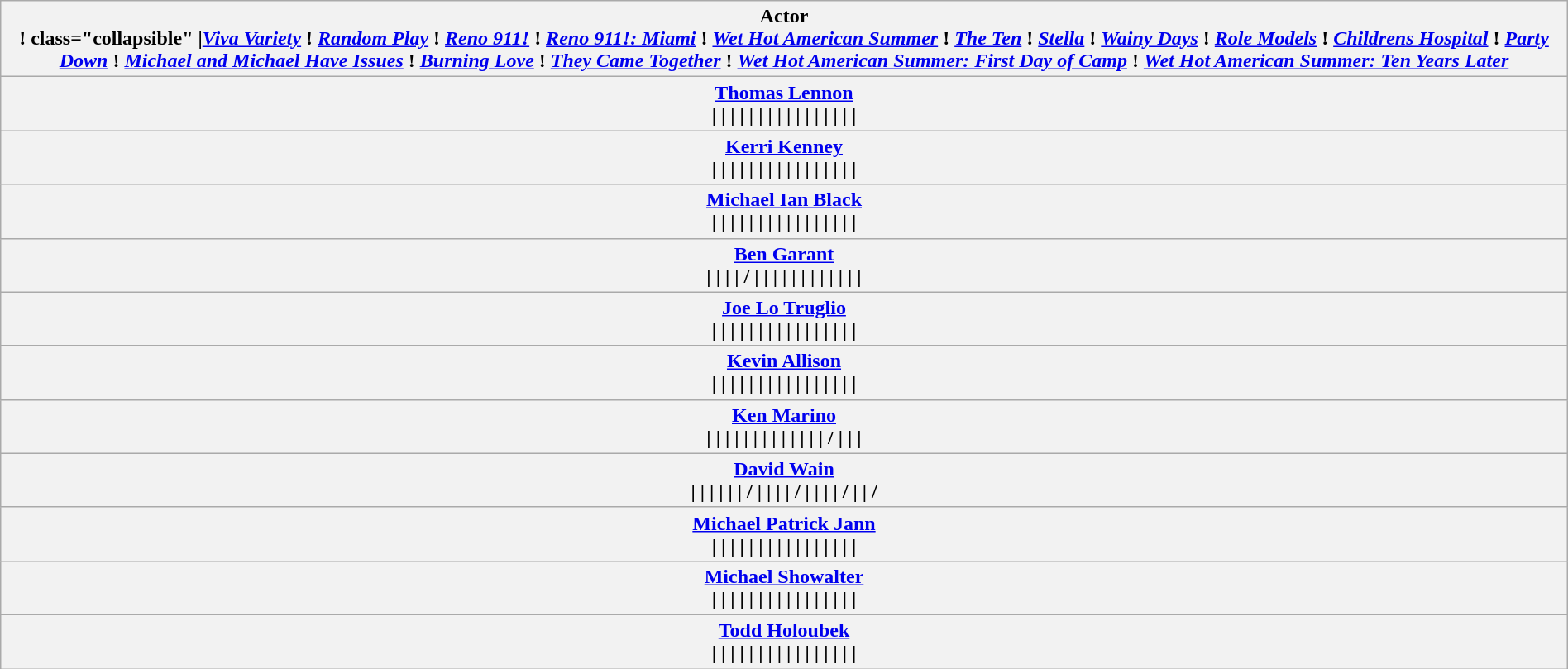<table class="wikitable sortable" style="text-align:center; width:100%">
<tr style="vertical-align:bottom;">
<th>Actor<br> ! class="collapsible" |<em><a href='#'>Viva Variety</a></em>
 ! <em><a href='#'>Random Play</a></em>
 ! <em><a href='#'>Reno 911!</a></em>
 ! <em><a href='#'>Reno 911!: Miami</a></em>
 ! <em><a href='#'>Wet Hot American Summer</a></em>
 ! <em><a href='#'>The Ten</a></em>
 ! <em><a href='#'>Stella</a></em>
 ! <em><a href='#'>Wainy Days</a></em>
 ! <em><a href='#'>Role Models</a></em>
 ! <em><a href='#'>Childrens Hospital</a></em>
 ! <em><a href='#'>Party Down</a></em>
 ! <em><a href='#'>Michael and Michael Have Issues</a></em>
 ! <em><a href='#'>Burning Love</a></em>
 ! <em><a href='#'>They Came Together</a></em>
 ! <em><a href='#'>Wet Hot American Summer: First Day of Camp</a></em>
 ! <em><a href='#'>Wet Hot American Summer: Ten Years Later</a></em></th>
</tr>
<tr>
<th><a href='#'>Thomas Lennon</a><br> |  
 |  
 | 
 | 
 |
 | 
 | 
 | 
 |  
 | 
 | 
 |  
 | 
 | 
 |
 |</th>
</tr>
<tr>
<th><a href='#'>Kerri Kenney</a><br> | 
 | 
 | 
 | 
 |  
 | 
 | 
 | 
 |   
 | 
 | 
 |  
 | 
 | 
 | 
 |</th>
</tr>
<tr>
<th><a href='#'>Michael Ian Black</a><br> | 
 | 
 | 
 |  
 |  
 | 
 | 
 | 
 | 
 | 
 | 
 |  
 |  
 |  
 | 
 | </th>
</tr>
<tr>
<th><a href='#'>Ben Garant</a><br> | 
 | 
 | 
 | / 
 |
 | 
 | 
 | 
 |  
 | 
 | 
 |  
 |  
 | 
 |
 |</th>
</tr>
<tr>
<th><a href='#'>Joe Lo Truglio</a><br> | 
 | 
 | 
 |  
 | 
 | 
 | 
 | 
 | 
 | 
 | 
 |  
 | 
 | 
 | 
 | </th>
</tr>
<tr>
<th><a href='#'>Kevin Allison</a><br> | 
 | 
 | 
 | 
 |
 | 
 | 
 | 
 |  
 | 
 | 
 |  
 |  
 |
 |
 |</th>
</tr>
<tr>
<th><a href='#'>Ken Marino</a><br> | 
 | 
 | 
 | 
 | 
 | 
 | 
 | 
 | 
 | 
 | 
 |  
 |   / 
 |  
 | 
 | </th>
</tr>
<tr>
<th><a href='#'>David Wain</a><br> | 
 | 
 | 
 | 
 | 
 |  / 
 | 
 | 
 | 
 |  / 
 | 
 |  
 |  
 | / 
 | 
 |  / </th>
</tr>
<tr>
<th><a href='#'>Michael Patrick Jann</a><br> | 
 | 
 | 
 | 
 |
 | 
 | 
 | 
 | 
 | 
 | 
 |  
 |  
 |
 |
 |</th>
</tr>
<tr>
<th><a href='#'>Michael Showalter</a><br> | 
 | 
 |
 |  
 | 
 | 
 | 
 | 
 |  
 | 
 | 
 |    
 |  
 | 
 | 
 | </th>
</tr>
<tr>
<th><a href='#'>Todd Holoubek</a><br> | 
 | 
 |
 |  
 | 
 | 
 | 
 | 
 |  
 | 
 | 
 |    
 |  
 | 
 |
 |</th>
</tr>
</table>
